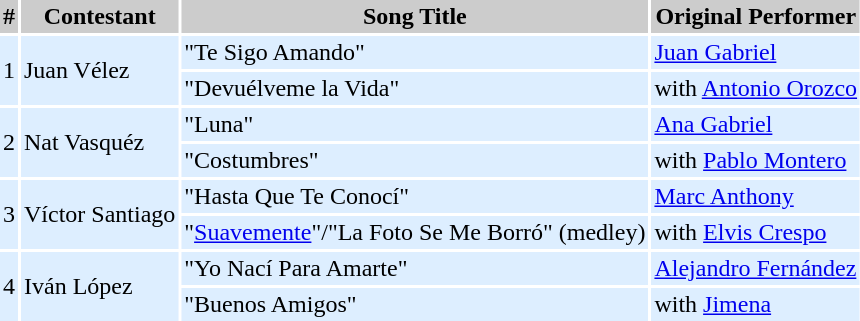<table cellpadding=2 cellspacing=2>
<tr bgcolor=#cccccc>
<th>#</th>
<th>Contestant</th>
<th>Song Title</th>
<th>Original Performer</th>
</tr>
<tr bgcolor=#DDEEFF>
<td rowspan="2" align=center>1</td>
<td rowspan="2">Juan Vélez</td>
<td>"Te Sigo Amando"</td>
<td><a href='#'>Juan Gabriel</a></td>
</tr>
<tr bgcolor=#DDEEFF>
<td>"Devuélveme la Vida"</td>
<td>with <a href='#'>Antonio Orozco</a></td>
</tr>
<tr bgcolor=#DDEEFF>
<td rowspan="2" align=center>2</td>
<td rowspan="2">Nat Vasquéz</td>
<td>"Luna"</td>
<td><a href='#'>Ana Gabriel</a></td>
</tr>
<tr bgcolor=#DDEEFF>
<td>"Costumbres"</td>
<td>with <a href='#'>Pablo Montero</a></td>
</tr>
<tr bgcolor=#DDEEFF>
<td rowspan="2" align=center>3</td>
<td rowspan="2">Víctor Santiago</td>
<td>"Hasta Que Te Conocí"</td>
<td><a href='#'>Marc Anthony</a></td>
</tr>
<tr bgcolor=#DDEEFF>
<td>"<a href='#'>Suavemente</a>"/"La Foto Se Me Borró" (medley)</td>
<td>with <a href='#'>Elvis Crespo</a></td>
</tr>
<tr bgcolor=#DDEEFF>
<td rowspan="2" align=center>4</td>
<td rowspan="2">Iván López</td>
<td>"Yo Nací Para Amarte"</td>
<td><a href='#'>Alejandro Fernández</a></td>
</tr>
<tr bgcolor=#DDEEFF>
<td>"Buenos Amigos"</td>
<td>with <a href='#'>Jimena</a></td>
</tr>
</table>
